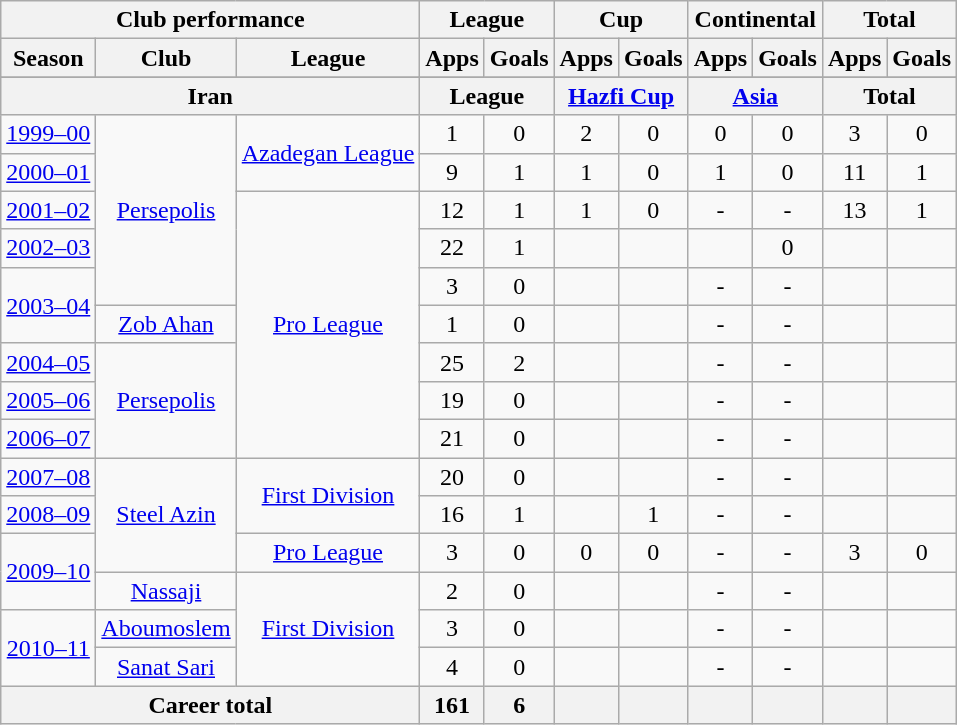<table class="wikitable" style="text-align:center">
<tr>
<th colspan=3>Club performance</th>
<th colspan=2>League</th>
<th colspan=2>Cup</th>
<th colspan=2>Continental</th>
<th colspan=2>Total</th>
</tr>
<tr>
<th>Season</th>
<th>Club</th>
<th>League</th>
<th>Apps</th>
<th>Goals</th>
<th>Apps</th>
<th>Goals</th>
<th>Apps</th>
<th>Goals</th>
<th>Apps</th>
<th>Goals</th>
</tr>
<tr>
</tr>
<tr>
<th colspan=3>Iran</th>
<th colspan=2>League</th>
<th colspan=2><a href='#'>Hazfi Cup</a></th>
<th colspan=2><a href='#'>Asia</a></th>
<th colspan=2>Total</th>
</tr>
<tr>
<td><a href='#'>1999–00</a></td>
<td rowspan="5"><a href='#'>Persepolis</a></td>
<td rowspan="2"><a href='#'>Azadegan League</a></td>
<td>1</td>
<td>0</td>
<td>2</td>
<td>0</td>
<td>0</td>
<td>0</td>
<td>3</td>
<td>0</td>
</tr>
<tr>
<td><a href='#'>2000–01</a></td>
<td>9</td>
<td>1</td>
<td>1</td>
<td>0</td>
<td>1</td>
<td>0</td>
<td>11</td>
<td>1</td>
</tr>
<tr>
<td><a href='#'>2001–02</a></td>
<td rowspan="7"><a href='#'>Pro League</a></td>
<td>12</td>
<td>1</td>
<td>1</td>
<td>0</td>
<td>-</td>
<td>-</td>
<td>13</td>
<td>1</td>
</tr>
<tr>
<td><a href='#'>2002–03</a></td>
<td>22</td>
<td>1</td>
<td></td>
<td></td>
<td></td>
<td>0</td>
<td></td>
<td></td>
</tr>
<tr>
<td rowspan="2"><a href='#'>2003–04</a></td>
<td>3</td>
<td>0</td>
<td></td>
<td></td>
<td>-</td>
<td>-</td>
<td></td>
<td></td>
</tr>
<tr>
<td><a href='#'>Zob Ahan</a></td>
<td>1</td>
<td>0</td>
<td></td>
<td></td>
<td>-</td>
<td>-</td>
<td></td>
<td></td>
</tr>
<tr>
<td><a href='#'>2004–05</a></td>
<td rowspan="3"><a href='#'>Persepolis</a></td>
<td>25</td>
<td>2</td>
<td></td>
<td></td>
<td>-</td>
<td>-</td>
<td></td>
<td></td>
</tr>
<tr>
<td><a href='#'>2005–06</a></td>
<td>19</td>
<td>0</td>
<td></td>
<td></td>
<td>-</td>
<td>-</td>
<td></td>
<td></td>
</tr>
<tr>
<td><a href='#'>2006–07</a></td>
<td>21</td>
<td>0</td>
<td></td>
<td></td>
<td>-</td>
<td>-</td>
<td></td>
<td></td>
</tr>
<tr>
<td><a href='#'>2007–08</a></td>
<td rowspan="3"><a href='#'>Steel Azin</a></td>
<td rowspan="2"><a href='#'>First Division</a></td>
<td>20</td>
<td>0</td>
<td></td>
<td></td>
<td>-</td>
<td>-</td>
<td></td>
<td></td>
</tr>
<tr>
<td><a href='#'>2008–09</a></td>
<td>16</td>
<td>1</td>
<td></td>
<td>1</td>
<td>-</td>
<td>-</td>
<td></td>
<td></td>
</tr>
<tr>
<td rowspan="2"><a href='#'>2009–10</a></td>
<td rowspan="1"><a href='#'>Pro League</a></td>
<td>3</td>
<td>0</td>
<td>0</td>
<td>0</td>
<td>-</td>
<td>-</td>
<td>3</td>
<td>0</td>
</tr>
<tr>
<td><a href='#'>Nassaji</a></td>
<td rowspan="3"><a href='#'>First Division</a></td>
<td>2</td>
<td>0</td>
<td></td>
<td></td>
<td>-</td>
<td>-</td>
<td></td>
<td></td>
</tr>
<tr>
<td rowspan="2"><a href='#'>2010–11</a></td>
<td><a href='#'>Aboumoslem</a></td>
<td>3</td>
<td>0</td>
<td></td>
<td></td>
<td>-</td>
<td>-</td>
<td></td>
<td></td>
</tr>
<tr>
<td><a href='#'>Sanat Sari</a></td>
<td>4</td>
<td>0</td>
<td></td>
<td></td>
<td>-</td>
<td>-</td>
<td></td>
<td></td>
</tr>
<tr>
<th colspan=3>Career total</th>
<th>161</th>
<th>6</th>
<th></th>
<th></th>
<th></th>
<th></th>
<th></th>
<th></th>
</tr>
</table>
